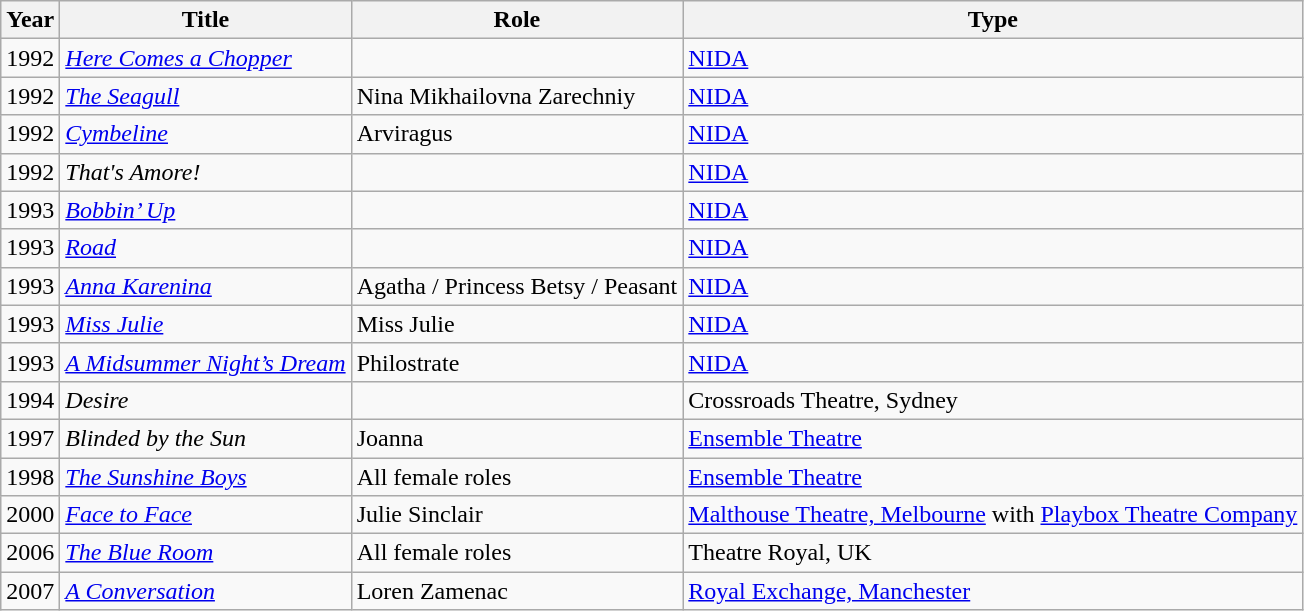<table class="wikitable">
<tr>
<th>Year</th>
<th>Title</th>
<th>Role</th>
<th>Type</th>
</tr>
<tr>
<td>1992</td>
<td><em><a href='#'>Here Comes a Chopper</a></em></td>
<td></td>
<td><a href='#'>NIDA</a></td>
</tr>
<tr>
<td>1992</td>
<td><em><a href='#'>The Seagull</a></em></td>
<td>Nina Mikhailovna Zarechniy</td>
<td><a href='#'>NIDA</a></td>
</tr>
<tr>
<td>1992</td>
<td><em><a href='#'>Cymbeline</a></em></td>
<td>Arviragus</td>
<td><a href='#'>NIDA</a></td>
</tr>
<tr>
<td>1992</td>
<td><em>That's Amore!</em></td>
<td></td>
<td><a href='#'>NIDA</a></td>
</tr>
<tr>
<td>1993</td>
<td><em><a href='#'>Bobbin’ Up</a></em></td>
<td></td>
<td><a href='#'>NIDA</a></td>
</tr>
<tr>
<td>1993</td>
<td><em><a href='#'>Road</a></em></td>
<td></td>
<td><a href='#'>NIDA</a></td>
</tr>
<tr>
<td>1993</td>
<td><em><a href='#'>Anna Karenina</a></em></td>
<td>Agatha / Princess Betsy / Peasant</td>
<td><a href='#'>NIDA</a></td>
</tr>
<tr>
<td>1993</td>
<td><em><a href='#'>Miss Julie</a></em></td>
<td>Miss Julie</td>
<td><a href='#'>NIDA</a></td>
</tr>
<tr>
<td>1993</td>
<td><em><a href='#'>A Midsummer Night’s Dream</a></em></td>
<td>Philostrate</td>
<td><a href='#'>NIDA</a></td>
</tr>
<tr>
<td>1994</td>
<td><em>Desire</em></td>
<td></td>
<td>Crossroads Theatre, Sydney</td>
</tr>
<tr>
<td>1997</td>
<td><em>Blinded by the Sun</em></td>
<td>Joanna</td>
<td><a href='#'>Ensemble Theatre</a></td>
</tr>
<tr>
<td>1998</td>
<td><em><a href='#'>The Sunshine Boys</a></em></td>
<td>All female roles</td>
<td><a href='#'>Ensemble Theatre</a></td>
</tr>
<tr>
<td>2000</td>
<td><em><a href='#'>Face to Face</a></em></td>
<td>Julie Sinclair</td>
<td><a href='#'>Malthouse Theatre, Melbourne</a> with <a href='#'>Playbox Theatre Company</a></td>
</tr>
<tr>
<td>2006</td>
<td><em><a href='#'>The Blue Room</a></em></td>
<td>All female roles</td>
<td>Theatre Royal, UK</td>
</tr>
<tr>
<td>2007</td>
<td><em><a href='#'>A Conversation</a></em></td>
<td>Loren Zamenac</td>
<td><a href='#'>Royal Exchange, Manchester</a></td>
</tr>
</table>
